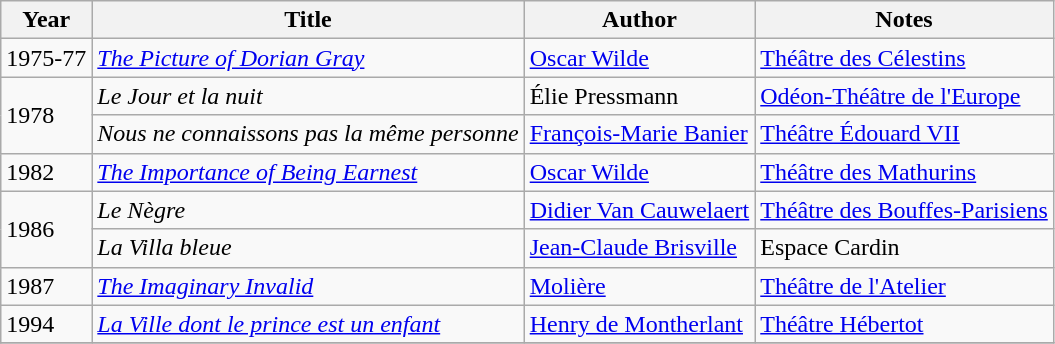<table class="wikitable">
<tr>
<th>Year</th>
<th>Title</th>
<th>Author</th>
<th>Notes</th>
</tr>
<tr>
<td>1975-77</td>
<td><em><a href='#'>The Picture of Dorian Gray</a></em></td>
<td><a href='#'>Oscar Wilde</a></td>
<td><a href='#'>Théâtre des Célestins</a></td>
</tr>
<tr>
<td rowspan=2>1978</td>
<td><em>Le Jour et la nuit</em></td>
<td>Élie Pressmann</td>
<td><a href='#'>Odéon-Théâtre de l'Europe</a></td>
</tr>
<tr>
<td><em>Nous ne connaissons pas la même personne</em></td>
<td><a href='#'>François-Marie Banier</a></td>
<td><a href='#'>Théâtre Édouard VII</a></td>
</tr>
<tr>
<td>1982</td>
<td><em><a href='#'>The Importance of Being Earnest</a></em></td>
<td><a href='#'>Oscar Wilde</a></td>
<td><a href='#'>Théâtre des Mathurins</a></td>
</tr>
<tr>
<td rowspan=2>1986</td>
<td><em>Le Nègre</em></td>
<td><a href='#'>Didier Van Cauwelaert</a></td>
<td><a href='#'>Théâtre des Bouffes-Parisiens</a></td>
</tr>
<tr>
<td><em>La Villa bleue</em></td>
<td><a href='#'>Jean-Claude Brisville</a></td>
<td>Espace Cardin</td>
</tr>
<tr>
<td>1987</td>
<td><em><a href='#'>The Imaginary Invalid</a></em></td>
<td><a href='#'>Molière</a></td>
<td><a href='#'>Théâtre de l'Atelier</a></td>
</tr>
<tr>
<td>1994</td>
<td><em><a href='#'>La Ville dont le prince est un enfant</a></em></td>
<td><a href='#'>Henry de Montherlant</a></td>
<td><a href='#'>Théâtre Hébertot</a></td>
</tr>
<tr>
</tr>
</table>
